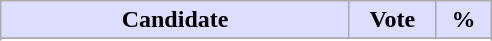<table class="wikitable">
<tr>
<th style="background:#ddf; width:225px;">Candidate</th>
<th style="background:#ddf; width:50px;">Vote</th>
<th style="background:#ddf; width:30px;">%</th>
</tr>
<tr>
</tr>
<tr>
</tr>
</table>
